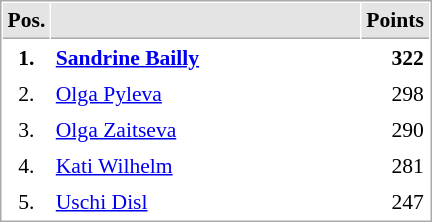<table cellspacing="1" cellpadding="3" style="border:1px solid #AAAAAA;font-size:90%">
<tr bgcolor="#E4E4E4">
<th style="border-bottom:1px solid #AAAAAA" width=10>Pos.</th>
<th style="border-bottom:1px solid #AAAAAA" width=200></th>
<th style="border-bottom:1px solid #AAAAAA" width=20>Points</th>
</tr>
<tr>
<td align="center"><strong>1.</strong></td>
<td> <strong><a href='#'>Sandrine Bailly</a></strong></td>
<td align="right"><strong>322</strong></td>
</tr>
<tr>
<td align="center">2.</td>
<td> <a href='#'>Olga Pyleva</a></td>
<td align="right">298</td>
</tr>
<tr>
<td align="center">3.</td>
<td> <a href='#'>Olga Zaitseva</a></td>
<td align="right">290</td>
</tr>
<tr>
<td align="center">4.</td>
<td> <a href='#'>Kati Wilhelm</a></td>
<td align="right">281</td>
</tr>
<tr>
<td align="center">5.</td>
<td> <a href='#'>Uschi Disl</a></td>
<td align="right">247</td>
</tr>
</table>
